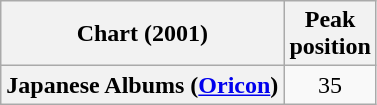<table class="wikitable sortable plainrowheaders">
<tr>
<th scope="col">Chart (2001)</th>
<th scope="col">Peak<br>position</th>
</tr>
<tr>
<th scope="row">Japanese Albums (<a href='#'>Oricon</a>)</th>
<td align="center">35</td>
</tr>
</table>
